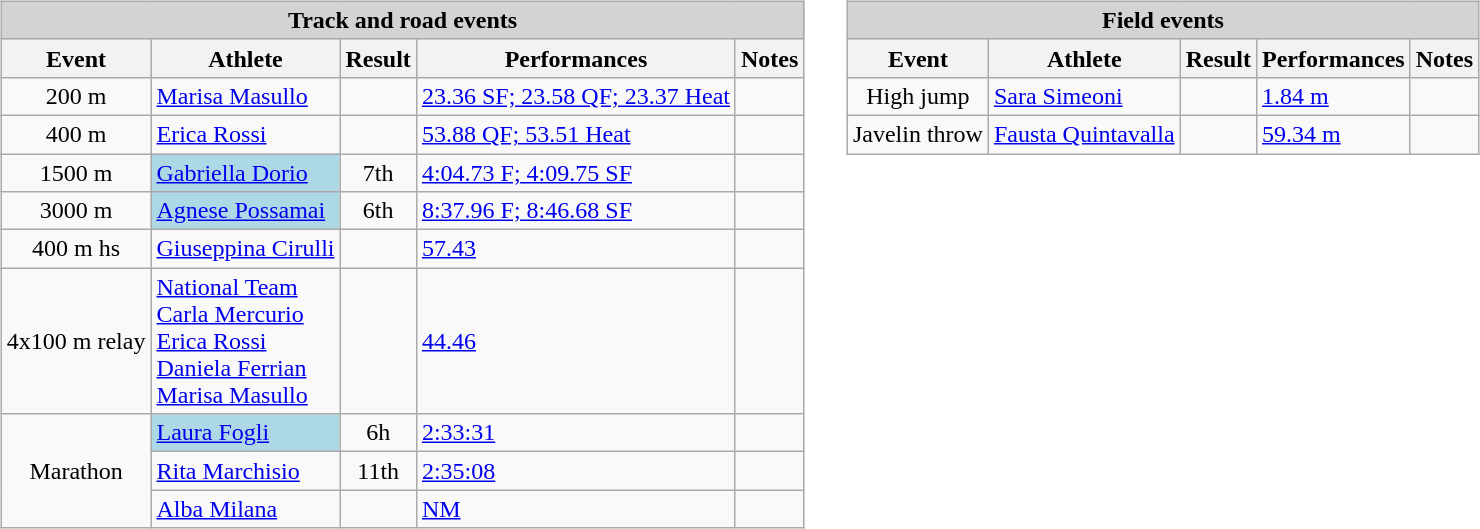<table>
<tr>
<td valign="top"><br><table class="wikitable" width= style="font-size:90%; text-align:left;">
<tr>
<td colspan=5 style="background:lightgrey;" align=center><strong>Track and road events</strong></td>
</tr>
<tr>
<th>Event</th>
<th>Athlete</th>
<th>Result</th>
<th>Performances</th>
<th>Notes</th>
</tr>
<tr>
<td align=center>200 m</td>
<td><a href='#'>Marisa Masullo</a></td>
<td align=center></td>
<td><a href='#'>23.36 SF; 23.58 QF; 23.37 Heat</a></td>
<td></td>
</tr>
<tr>
<td align=center>400 m</td>
<td><a href='#'>Erica Rossi</a></td>
<td align=center></td>
<td><a href='#'>53.88 QF; 53.51 Heat</a></td>
<td></td>
</tr>
<tr>
<td align=center>1500 m</td>
<td bgcolor=lightblue><a href='#'>Gabriella Dorio</a></td>
<td align=center>7th</td>
<td><a href='#'>4:04.73 F; 4:09.75 SF</a></td>
<td></td>
</tr>
<tr>
<td align=center>3000 m</td>
<td bgcolor=lightblue><a href='#'>Agnese Possamai</a></td>
<td align=center>6th</td>
<td><a href='#'>8:37.96 F; 8:46.68 SF</a></td>
<td align=center></td>
</tr>
<tr>
<td align=center>400 m hs</td>
<td><a href='#'>Giuseppina Cirulli</a></td>
<td align=center></td>
<td><a href='#'>57.43</a></td>
<td></td>
</tr>
<tr>
<td align=center>4x100 m relay</td>
<td> <a href='#'>National Team</a><br><a href='#'>Carla Mercurio</a><br><a href='#'>Erica Rossi</a><br><a href='#'>Daniela Ferrian</a><br><a href='#'>Marisa Masullo</a></td>
<td align=center></td>
<td><a href='#'>44.46</a></td>
<td></td>
</tr>
<tr>
<td align=center rowspan=3>Marathon</td>
<td bgcolor=lightblue><a href='#'>Laura Fogli</a></td>
<td align=center>6h</td>
<td><a href='#'>2:33:31</a></td>
<td></td>
</tr>
<tr>
<td><a href='#'>Rita Marchisio</a></td>
<td align=center>11th</td>
<td><a href='#'>2:35:08</a></td>
<td></td>
</tr>
<tr>
<td><a href='#'>Alba Milana</a></td>
<td align=center></td>
<td><a href='#'>NM</a></td>
<td></td>
</tr>
</table>
</td>
<td width="0"> </td>
<td valign="top"><br><table class="wikitable" width= style="font-size:90%; text-align:left;">
<tr>
<td colspan=5 style="background:lightgrey;" align=center><strong>Field events</strong></td>
</tr>
<tr>
<th>Event</th>
<th>Athlete</th>
<th>Result</th>
<th>Performances</th>
<th>Notes</th>
</tr>
<tr>
<td align=center>High jump</td>
<td><a href='#'>Sara Simeoni</a></td>
<td align=center></td>
<td><a href='#'>1.84 m</a></td>
<td></td>
</tr>
<tr>
<td align=center>Javelin throw</td>
<td><a href='#'>Fausta Quintavalla</a></td>
<td align=center></td>
<td><a href='#'>59.34 m</a></td>
<td></td>
</tr>
</table>
</td>
</tr>
</table>
